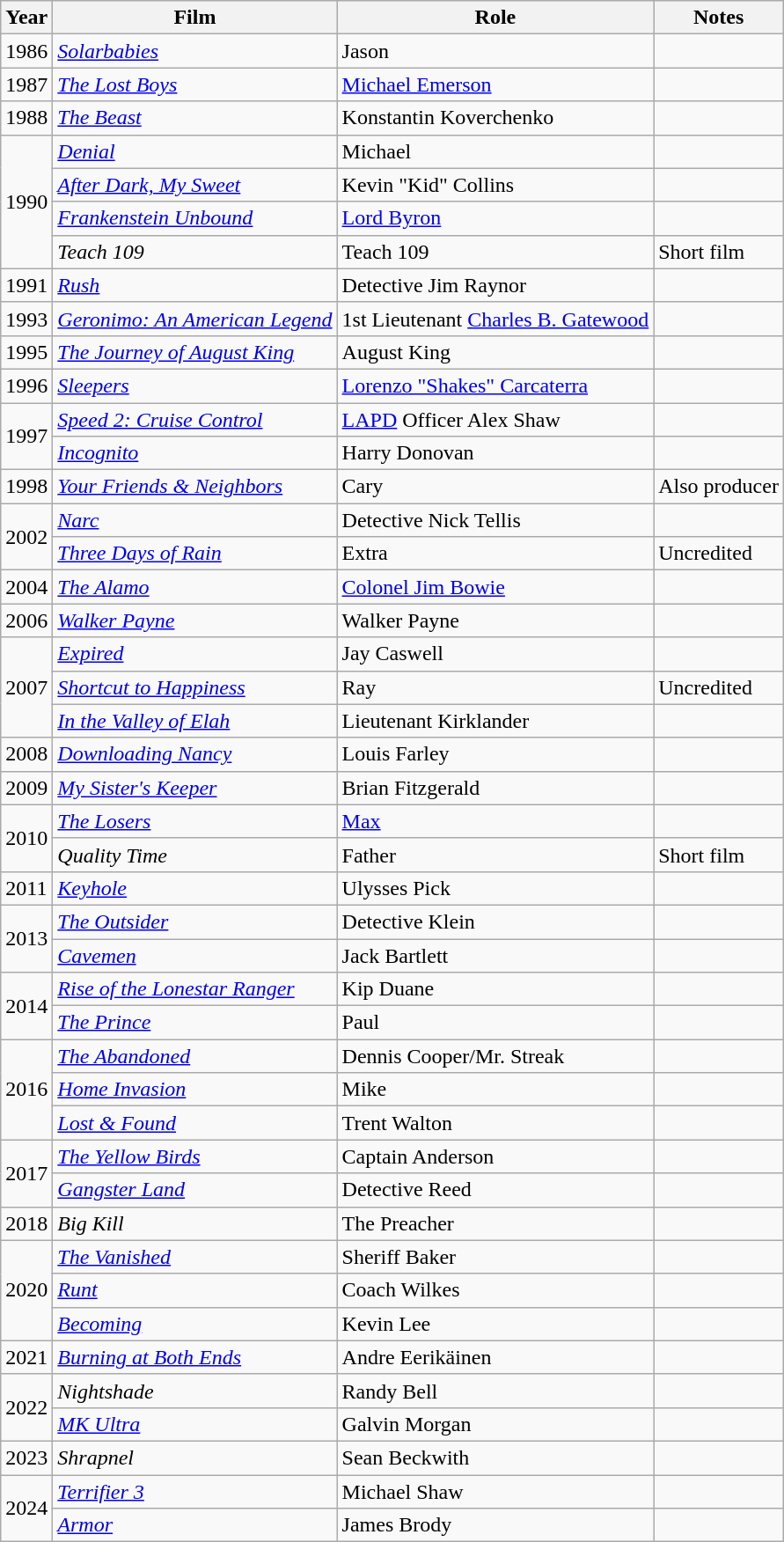<table class="wikitable sortable">
<tr>
<th>Year</th>
<th>Film</th>
<th>Role</th>
<th>Notes</th>
</tr>
<tr>
<td>1986</td>
<td><em><a href='#'>Solarbabies</a></em></td>
<td>Jason</td>
<td></td>
</tr>
<tr>
<td>1987</td>
<td><em><a href='#'>The Lost Boys</a></em></td>
<td><a href='#'>Michael Emerson</a></td>
<td></td>
</tr>
<tr>
<td>1988</td>
<td><em><a href='#'>The Beast</a></em></td>
<td>Konstantin Koverchenko</td>
<td></td>
</tr>
<tr>
<td rowspan=4>1990</td>
<td><em><a href='#'>Denial</a></em></td>
<td>Michael</td>
<td></td>
</tr>
<tr>
<td><em><a href='#'>After Dark, My Sweet</a></em></td>
<td>Kevin "Kid" Collins</td>
<td></td>
</tr>
<tr>
<td><em><a href='#'>Frankenstein Unbound</a></em></td>
<td><a href='#'>Lord Byron</a></td>
<td></td>
</tr>
<tr>
<td><em>Teach 109</em></td>
<td>Teach 109</td>
<td>Short film</td>
</tr>
<tr>
<td>1991</td>
<td><em><a href='#'>Rush</a></em></td>
<td>Detective Jim Raynor</td>
<td></td>
</tr>
<tr>
<td>1993</td>
<td><em><a href='#'>Geronimo: An American Legend</a></em></td>
<td>1st Lieutenant <a href='#'>Charles B. Gatewood</a></td>
<td></td>
</tr>
<tr>
<td>1995</td>
<td><em><a href='#'>The Journey of August King</a></em></td>
<td>August King</td>
<td></td>
</tr>
<tr>
<td>1996</td>
<td><em><a href='#'>Sleepers</a></em></td>
<td><a href='#'>Lorenzo "Shakes" Carcaterra</a></td>
<td></td>
</tr>
<tr>
<td rowspan=2>1997</td>
<td><em><a href='#'>Speed 2: Cruise Control</a></em></td>
<td><a href='#'>LAPD</a> Officer Alex Shaw</td>
<td></td>
</tr>
<tr>
<td><em><a href='#'>Incognito</a></em></td>
<td>Harry Donovan</td>
<td></td>
</tr>
<tr>
<td>1998</td>
<td><em><a href='#'>Your Friends & Neighbors</a></em></td>
<td>Cary</td>
<td>Also producer</td>
</tr>
<tr>
<td rowspan=2>2002</td>
<td><em><a href='#'>Narc</a></em></td>
<td>Detective Nick Tellis</td>
<td></td>
</tr>
<tr>
<td><em><a href='#'>Three Days of Rain</a></em></td>
<td>Extra</td>
<td>Uncredited</td>
</tr>
<tr>
<td>2004</td>
<td><em><a href='#'>The Alamo</a></em></td>
<td><a href='#'>Colonel Jim Bowie</a></td>
<td></td>
</tr>
<tr>
<td>2006</td>
<td><em><a href='#'>Walker Payne</a></em></td>
<td>Walker Payne</td>
<td></td>
</tr>
<tr>
<td rowspan=3>2007</td>
<td><em><a href='#'>Expired</a></em></td>
<td>Jay Caswell</td>
<td></td>
</tr>
<tr>
<td><em><a href='#'>Shortcut to Happiness</a></em></td>
<td>Ray</td>
<td>Uncredited</td>
</tr>
<tr>
<td><em><a href='#'>In the Valley of Elah</a></em></td>
<td>Lieutenant Kirklander</td>
<td></td>
</tr>
<tr>
<td>2008</td>
<td><em><a href='#'>Downloading Nancy</a></em></td>
<td>Louis Farley</td>
<td></td>
</tr>
<tr>
<td>2009</td>
<td><em><a href='#'>My Sister's Keeper</a></em></td>
<td>Brian Fitzgerald</td>
<td></td>
</tr>
<tr>
<td rowspan=2>2010</td>
<td><em><a href='#'>The Losers</a></em></td>
<td><a href='#'>Max</a></td>
<td></td>
</tr>
<tr>
<td><em>Quality Time</em></td>
<td>Father</td>
<td>Short film</td>
</tr>
<tr>
<td>2011</td>
<td><em><a href='#'>Keyhole</a></em></td>
<td>Ulysses Pick</td>
<td></td>
</tr>
<tr>
<td rowspan=2>2013</td>
<td><em><a href='#'>The Outsider</a></em></td>
<td>Detective Klein</td>
<td></td>
</tr>
<tr>
<td><em><a href='#'>Cavemen</a></em></td>
<td>Jack Bartlett</td>
<td></td>
</tr>
<tr>
<td rowspan=2>2014</td>
<td><em><a href='#'>Rise of the Lonestar Ranger</a></em></td>
<td>Kip Duane</td>
<td></td>
</tr>
<tr>
<td><em><a href='#'>The Prince</a></em></td>
<td>Paul</td>
<td></td>
</tr>
<tr>
<td rowspan=3>2016</td>
<td><em><a href='#'>The Abandoned</a></em></td>
<td>Dennis Cooper/Mr. Streak</td>
<td></td>
</tr>
<tr>
<td><em><a href='#'>Home Invasion</a></em></td>
<td>Mike</td>
<td></td>
</tr>
<tr>
<td><em><a href='#'>Lost & Found</a></em></td>
<td>Trent Walton</td>
<td></td>
</tr>
<tr>
<td rowspan=2>2017</td>
<td><em><a href='#'>The Yellow Birds</a></em></td>
<td>Captain Anderson</td>
<td></td>
</tr>
<tr>
<td><em><a href='#'>Gangster Land</a></em></td>
<td>Detective Reed</td>
<td></td>
</tr>
<tr>
<td>2018</td>
<td><em>Big Kill</em></td>
<td>The Preacher</td>
<td></td>
</tr>
<tr>
<td rowspan=3>2020</td>
<td><em><a href='#'>The Vanished</a></em></td>
<td>Sheriff Baker</td>
<td></td>
</tr>
<tr>
<td><em><a href='#'>Runt</a></em></td>
<td>Coach Wilkes</td>
<td></td>
</tr>
<tr>
<td><em><a href='#'>Becoming</a></em></td>
<td>Kevin Lee</td>
<td></td>
</tr>
<tr>
<td>2021</td>
<td><em><a href='#'>Burning at Both Ends</a></em></td>
<td>Andre Eerikäinen</td>
<td></td>
</tr>
<tr>
<td rowspan=2>2022</td>
<td><em>Nightshade</em></td>
<td>Randy Bell</td>
<td></td>
</tr>
<tr>
<td><em><a href='#'>MK Ultra</a></em></td>
<td>Galvin Morgan</td>
<td></td>
</tr>
<tr>
<td>2023</td>
<td><em>Shrapnel</em></td>
<td>Sean Beckwith</td>
<td></td>
</tr>
<tr>
<td rowspan=2>2024</td>
<td><em><a href='#'>Terrifier 3</a></em></td>
<td>Michael Shaw</td>
<td></td>
</tr>
<tr>
<td><em><a href='#'>Armor</a></em></td>
<td>James Brody</td>
<td></td>
</tr>
</table>
